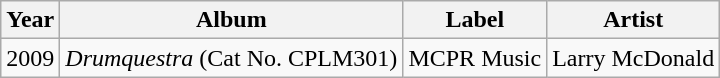<table class="wikitable">
<tr>
<th>Year</th>
<th>Album</th>
<th>Label</th>
<th>Artist</th>
</tr>
<tr>
<td>2009</td>
<td><em>Drumquestra</em> (Cat No. CPLM301)</td>
<td>MCPR Music</td>
<td>Larry McDonald</td>
</tr>
</table>
